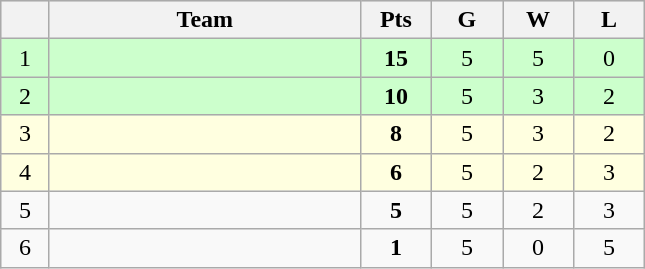<table class=wikitable style="text-align:center">
<tr bgcolor="#DCDCDC">
<th width="25"></th>
<th width="200">Team</th>
<th width="40">Pts</th>
<th width="40">G</th>
<th width="40">W</th>
<th width="40">L</th>
</tr>
<tr bgcolor=#CCFFCC>
<td>1</td>
<td align=left></td>
<td><strong>15</strong></td>
<td>5</td>
<td>5</td>
<td>0</td>
</tr>
<tr bgcolor=#CCFFCC>
<td>2</td>
<td align=left></td>
<td><strong>10</strong></td>
<td>5</td>
<td>3</td>
<td>2</td>
</tr>
<tr bgcolor=lightyellow>
<td>3</td>
<td align=left></td>
<td><strong>8</strong></td>
<td>5</td>
<td>3</td>
<td>2</td>
</tr>
<tr bgcolor=lightyellow>
<td>4</td>
<td align=left></td>
<td><strong>6</strong></td>
<td>5</td>
<td>2</td>
<td>3</td>
</tr>
<tr>
<td>5</td>
<td align=left></td>
<td><strong>5</strong></td>
<td>5</td>
<td>2</td>
<td>3</td>
</tr>
<tr>
<td>6</td>
<td align=left></td>
<td><strong>1</strong></td>
<td>5</td>
<td>0</td>
<td>5</td>
</tr>
</table>
